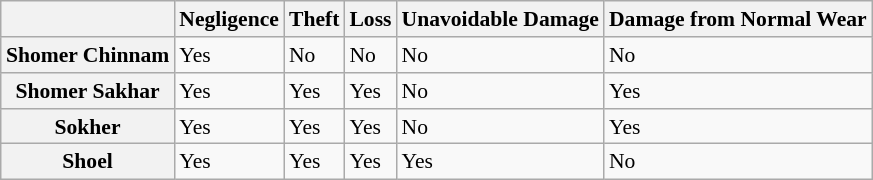<table class="wikitable" align="right" style="font-size:90%;">
<tr>
<th></th>
<th>Negligence</th>
<th>Theft</th>
<th>Loss</th>
<th>Unavoidable Damage</th>
<th>Damage from Normal Wear</th>
</tr>
<tr>
<th>Shomer Chinnam</th>
<td>Yes</td>
<td>No</td>
<td>No</td>
<td>No</td>
<td>No</td>
</tr>
<tr>
<th>Shomer Sakhar</th>
<td>Yes</td>
<td>Yes</td>
<td>Yes</td>
<td>No</td>
<td>Yes</td>
</tr>
<tr>
<th>Sokher</th>
<td>Yes</td>
<td>Yes</td>
<td>Yes</td>
<td>No</td>
<td>Yes</td>
</tr>
<tr>
<th>Shoel</th>
<td>Yes</td>
<td>Yes</td>
<td>Yes</td>
<td>Yes</td>
<td>No</td>
</tr>
</table>
